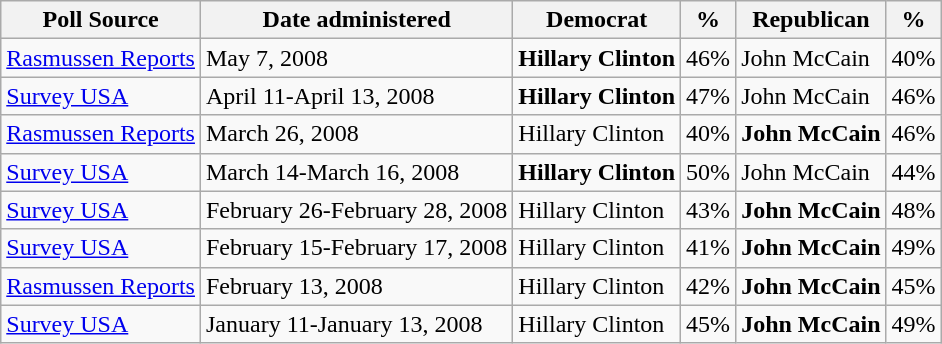<table class="wikitable">
<tr valign=bottom>
<th>Poll Source</th>
<th>Date administered</th>
<th>Democrat</th>
<th>%</th>
<th>Republican</th>
<th>%</th>
</tr>
<tr>
<td><a href='#'>Rasmussen Reports</a></td>
<td>May 7, 2008</td>
<td><strong>Hillary Clinton</strong></td>
<td>46%</td>
<td>John McCain</td>
<td>40%</td>
</tr>
<tr>
<td><a href='#'>Survey USA</a></td>
<td>April 11-April 13, 2008</td>
<td><strong>Hillary Clinton</strong></td>
<td>47%</td>
<td>John McCain</td>
<td>46%</td>
</tr>
<tr>
<td><a href='#'>Rasmussen Reports</a></td>
<td>March 26, 2008</td>
<td>Hillary Clinton</td>
<td>40%</td>
<td><strong>John McCain</strong></td>
<td>46%</td>
</tr>
<tr>
<td><a href='#'>Survey USA</a></td>
<td>March 14-March 16, 2008</td>
<td><strong>Hillary Clinton</strong></td>
<td>50%</td>
<td>John McCain</td>
<td>44%</td>
</tr>
<tr>
<td><a href='#'>Survey USA</a></td>
<td>February 26-February 28, 2008</td>
<td>Hillary Clinton</td>
<td>43%</td>
<td><strong>John McCain</strong></td>
<td>48%</td>
</tr>
<tr>
<td><a href='#'>Survey USA</a></td>
<td>February 15-February 17, 2008</td>
<td>Hillary Clinton</td>
<td>41%</td>
<td><strong>John McCain</strong></td>
<td>49%</td>
</tr>
<tr>
<td><a href='#'>Rasmussen Reports</a></td>
<td>February 13, 2008</td>
<td>Hillary Clinton</td>
<td>42%</td>
<td><strong>John McCain</strong></td>
<td>45%</td>
</tr>
<tr>
<td><a href='#'>Survey USA</a></td>
<td>January 11-January 13, 2008</td>
<td>Hillary Clinton</td>
<td>45%</td>
<td><strong>John McCain</strong></td>
<td>49%</td>
</tr>
</table>
